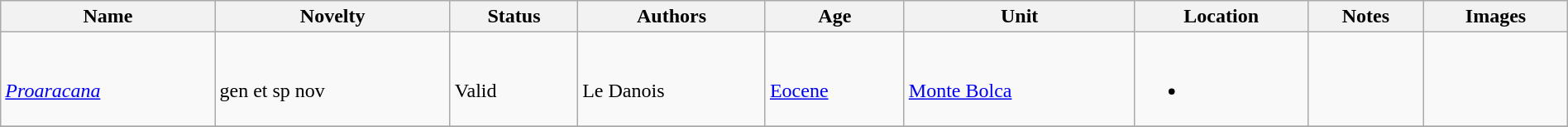<table class="wikitable sortable" align="center" width="100%">
<tr>
<th>Name</th>
<th>Novelty</th>
<th>Status</th>
<th>Authors</th>
<th>Age</th>
<th>Unit</th>
<th>Location</th>
<th>Notes</th>
<th>Images</th>
</tr>
<tr>
<td><br><em><a href='#'>Proaracana</a></em></td>
<td><br>gen et sp nov</td>
<td><br>Valid</td>
<td><br>Le Danois</td>
<td><br><a href='#'>Eocene</a></td>
<td><br><a href='#'>Monte Bolca</a></td>
<td><br><ul><li></li></ul></td>
<td></td>
<td><br></td>
</tr>
<tr>
</tr>
</table>
